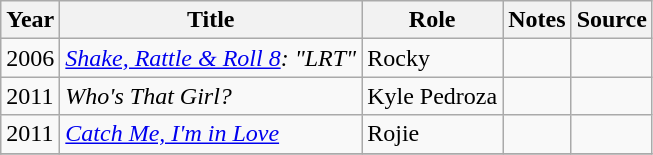<table class="wikitable sortable">
<tr>
<th>Year</th>
<th>Title</th>
<th>Role</th>
<th class="unsortable">Notes </th>
<th>Source </th>
</tr>
<tr>
<td>2006</td>
<td><em><a href='#'>Shake, Rattle & Roll 8</a>: "LRT"</em></td>
<td>Rocky</td>
<td></td>
<td></td>
</tr>
<tr>
<td>2011</td>
<td><em>Who's That Girl?</em></td>
<td>Kyle Pedroza</td>
<td></td>
<td></td>
</tr>
<tr>
<td>2011</td>
<td><em><a href='#'>Catch Me, I'm in Love</a></em></td>
<td>Rojie</td>
<td></td>
<td></td>
</tr>
<tr>
</tr>
</table>
